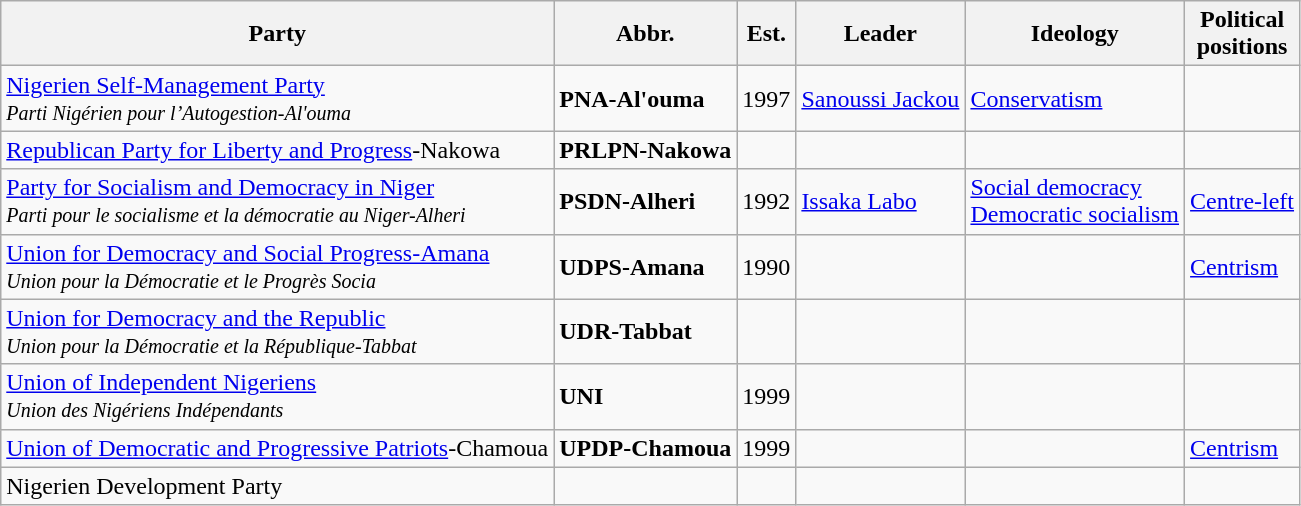<table class="wikitable">
<tr>
<th>Party</th>
<th>Abbr.</th>
<th>Est.</th>
<th>Leader</th>
<th>Ideology</th>
<th>Political<br>positions</th>
</tr>
<tr>
<td><a href='#'>Nigerien Self-Management Party</a><br><em><small>Parti Nigérien pour l’Autogestion-Al'ouma</small></em></td>
<td><strong>PNA-Al'ouma</strong></td>
<td>1997</td>
<td><a href='#'>Sanoussi Jackou</a></td>
<td><a href='#'>Conservatism</a></td>
<td></td>
</tr>
<tr>
<td><a href='#'>Republican Party for Liberty and Progress</a>-Nakowa</td>
<td><strong>PRLPN-Nakowa</strong></td>
<td></td>
<td></td>
<td></td>
<td></td>
</tr>
<tr>
<td><a href='#'>Party for Socialism and Democracy in Niger</a><br><em><small>Parti pour le socialisme et la démocratie au Niger-Alheri</small></em></td>
<td><strong>PSDN-Alheri</strong></td>
<td>1992</td>
<td><a href='#'>Issaka Labo</a></td>
<td><a href='#'>Social democracy</a><br><a href='#'>Democratic socialism</a></td>
<td><a href='#'>Centre-left</a></td>
</tr>
<tr>
<td><a href='#'>Union for Democracy and Social Progress-Amana</a><br><em><small>Union pour la Démocratie et le Progrès Socia</small></em></td>
<td><strong>UDPS-Amana</strong></td>
<td>1990</td>
<td></td>
<td></td>
<td><a href='#'>Centrism</a></td>
</tr>
<tr>
<td><a href='#'>Union for Democracy and the Republic</a><br><em><small>Union pour la Démocratie et la République-Tabbat</small></em></td>
<td><strong>UDR-Tabbat</strong></td>
<td></td>
<td></td>
<td></td>
<td></td>
</tr>
<tr>
<td><a href='#'>Union of Independent Nigeriens</a><br><em><small>Union des Nigériens Indépendants</small></em></td>
<td><strong>UNI</strong></td>
<td>1999</td>
<td></td>
<td></td>
<td></td>
</tr>
<tr>
<td><a href='#'>Union of Democratic and Progressive Patriots</a>-Chamoua</td>
<td><strong>UPDP-Chamoua</strong></td>
<td>1999</td>
<td></td>
<td></td>
<td><a href='#'>Centrism</a></td>
</tr>
<tr>
<td>Nigerien Development Party</td>
<td></td>
<td></td>
<td></td>
<td></td>
<td></td>
</tr>
</table>
